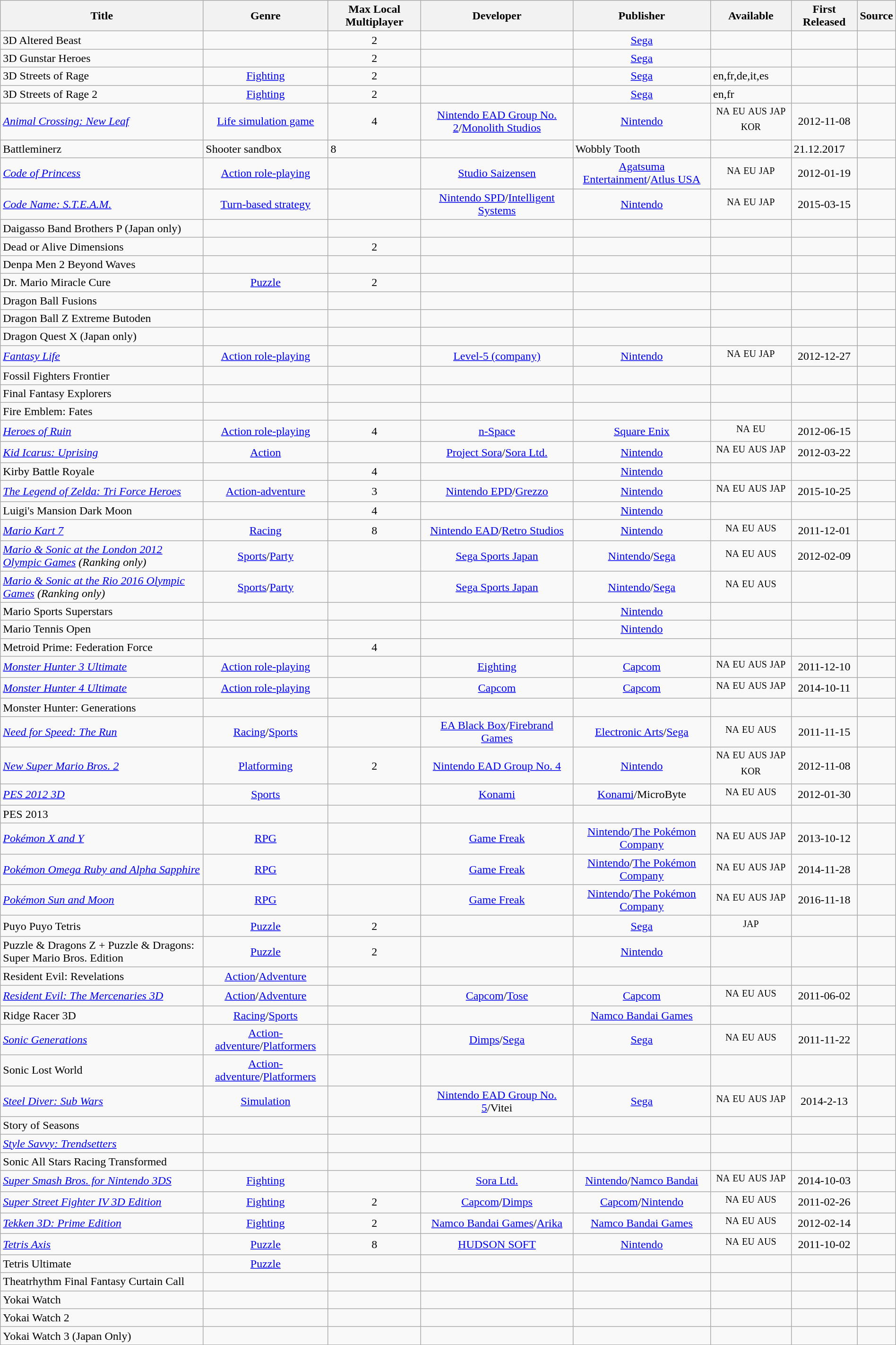<table class="wikitable sortable" style="width:100%">
<tr>
<th>Title</th>
<th>Genre</th>
<th>Max Local Multiplayer</th>
<th>Developer</th>
<th>Publisher</th>
<th>Available</th>
<th>First Released</th>
<th>Source</th>
</tr>
<tr>
<td>3D Altered Beast</td>
<td></td>
<td align=center>2</td>
<td></td>
<td align=center><a href='#'>Sega</a></td>
<td></td>
<td></td>
<td></td>
</tr>
<tr>
<td>3D Gunstar Heroes</td>
<td></td>
<td align=center>2</td>
<td></td>
<td align=center><a href='#'>Sega</a></td>
<td></td>
<td></td>
<td></td>
</tr>
<tr>
<td>3D Streets of Rage</td>
<td align=center><a href='#'>Fighting</a></td>
<td align=center>2</td>
<td></td>
<td align=center><a href='#'>Sega</a></td>
<td>en,fr,de,it,es</td>
<td></td>
<td></td>
</tr>
<tr>
<td>3D Streets of Rage 2</td>
<td align=center><a href='#'>Fighting</a></td>
<td align=center>2</td>
<td></td>
<td align=center><a href='#'>Sega</a></td>
<td>en,fr</td>
<td></td>
<td></td>
</tr>
<tr>
<td><em><a href='#'>Animal Crossing: New Leaf</a></em></td>
<td align=center><a href='#'>Life simulation game</a></td>
<td align=center>4</td>
<td align=center><a href='#'>Nintendo EAD Group No. 2</a>/<a href='#'>Monolith Studios</a></td>
<td align=center><a href='#'>Nintendo</a></td>
<td align=center><sup>NA</sup> <sup>EU</sup> <sup>AUS</sup> <sup>JAP</sup> <sup>KOR</sup></td>
<td align=center>2012-11-08</td>
<td></td>
</tr>
<tr>
<td>Battleminerz</td>
<td>Shooter sandbox</td>
<td>8</td>
<td></td>
<td>Wobbly Tooth</td>
<td></td>
<td>21.12.2017</td>
<td></td>
</tr>
<tr>
<td><em><a href='#'>Code of Princess</a></em></td>
<td align="center"><a href='#'>Action role-playing</a></td>
<td></td>
<td align="center"><a href='#'>Studio Saizensen</a></td>
<td align="center"><a href='#'>Agatsuma Entertainment</a>/<a href='#'>Atlus USA</a></td>
<td align="center"><sup>NA</sup> <sup>EU</sup> <sup>JAP</sup></td>
<td align="center">2012-01-19</td>
<td></td>
</tr>
<tr>
<td><em><a href='#'>Code Name: S.T.E.A.M.</a></em></td>
<td align="center"><a href='#'>Turn-based strategy</a></td>
<td></td>
<td align="center"><a href='#'>Nintendo SPD</a>/<a href='#'>Intelligent Systems</a></td>
<td align="center"><a href='#'>Nintendo</a></td>
<td align="center"><sup>NA</sup> <sup>EU</sup> <sup>JAP</sup></td>
<td align="center">2015-03-15</td>
<td></td>
</tr>
<tr>
<td>Daigasso Band Brothers P (Japan only)</td>
<td align=center></td>
<td></td>
<td align=center></td>
<td align=center></td>
<td align=center></td>
<td align=center></td>
<td></td>
</tr>
<tr>
<td>Dead or Alive Dimensions</td>
<td align=center></td>
<td align=center>2</td>
<td align=center></td>
<td align=center></td>
<td align=center></td>
<td></td>
<td></td>
</tr>
<tr>
<td>Denpa Men 2 Beyond Waves</td>
<td align=center></td>
<td align=center></td>
<td></td>
<td align=center></td>
<td align=center></td>
<td align=center></td>
<td></td>
</tr>
<tr>
<td>Dr. Mario Miracle Cure</td>
<td align="center"><a href='#'>Puzzle</a></td>
<td align="center">2</td>
<td></td>
<td align="center"></td>
<td align="center"></td>
<td align="center"></td>
<td></td>
</tr>
<tr>
<td>Dragon Ball Fusions</td>
<td align=center></td>
<td align=center></td>
<td></td>
<td align=center></td>
<td align=center></td>
<td align=center></td>
<td></td>
</tr>
<tr>
<td>Dragon Ball Z Extreme Butoden</td>
<td align=center></td>
<td align=center></td>
<td></td>
<td align=center></td>
<td align=center></td>
<td align=center></td>
<td></td>
</tr>
<tr>
<td>Dragon Quest X (Japan only)</td>
<td align=center></td>
<td align=center></td>
<td></td>
<td align=center></td>
<td align=center></td>
<td align=center></td>
<td></td>
</tr>
<tr>
<td><em><a href='#'>Fantasy Life</a></em></td>
<td align=center><a href='#'>Action role-playing</a></td>
<td></td>
<td align=center><a href='#'>Level-5 (company)</a></td>
<td align=center><a href='#'>Nintendo</a></td>
<td align=center><sup>NA</sup> <sup>EU</sup> <sup>JAP</sup></td>
<td align=center>2012-12-27</td>
<td></td>
</tr>
<tr>
<td>Fossil Fighters Frontier</td>
<td align=center></td>
<td align=center></td>
<td></td>
<td align=center></td>
<td align=center></td>
<td align=center></td>
<td></td>
</tr>
<tr>
<td>Final Fantasy Explorers</td>
<td align=center></td>
<td align=center></td>
<td></td>
<td align=center></td>
<td align=center></td>
<td align=center></td>
<td></td>
</tr>
<tr>
<td>Fire Emblem: Fates</td>
<td align=center></td>
<td align=center></td>
<td></td>
<td align=center></td>
<td align=center></td>
<td align=center></td>
<td></td>
</tr>
<tr>
<td><em><a href='#'>Heroes of Ruin</a></em></td>
<td align=center><a href='#'>Action role-playing</a></td>
<td align=center>4</td>
<td align=center><a href='#'>n-Space</a></td>
<td align=center><a href='#'>Square Enix</a></td>
<td align=center><sup>NA</sup> <sup>EU</sup></td>
<td align=center>2012-06-15</td>
<td></td>
</tr>
<tr>
<td><em><a href='#'>Kid Icarus: Uprising</a></em></td>
<td align=center><a href='#'>Action</a></td>
<td></td>
<td align=center><a href='#'>Project Sora</a>/<a href='#'>Sora Ltd.</a></td>
<td align=center><a href='#'>Nintendo</a></td>
<td align=center><sup>NA</sup> <sup>EU</sup> <sup>AUS</sup> <sup>JAP</sup></td>
<td align=center>2012-03-22</td>
<td></td>
</tr>
<tr>
<td>Kirby Battle Royale</td>
<td></td>
<td align=center>4</td>
<td></td>
<td align=center><a href='#'>Nintendo</a></td>
<td></td>
<td></td>
<td></td>
</tr>
<tr>
<td><em><a href='#'>The Legend of Zelda: Tri Force Heroes</a></em></td>
<td align=center><a href='#'>Action-adventure</a></td>
<td align=center>3</td>
<td align=center><a href='#'>Nintendo EPD</a>/<a href='#'>Grezzo</a></td>
<td align=center><a href='#'>Nintendo</a></td>
<td align=center><sup>NA</sup> <sup>EU</sup> <sup>AUS</sup> <sup> JAP</sup></td>
<td align=center>2015-10-25</td>
<td></td>
</tr>
<tr>
<td>Luigi's Mansion Dark Moon</td>
<td align=center></td>
<td align=center>4</td>
<td></td>
<td align=center><a href='#'>Nintendo</a></td>
<td align=center></td>
<td align=center></td>
<td></td>
</tr>
<tr>
<td><em><a href='#'>Mario Kart 7</a></em></td>
<td align=center><a href='#'>Racing</a></td>
<td align=center>8</td>
<td align=center><a href='#'>Nintendo EAD</a>/<a href='#'>Retro Studios</a></td>
<td align=center><a href='#'>Nintendo</a></td>
<td align=center><sup>NA</sup> <sup>EU</sup> <sup>AUS</sup></td>
<td align=center>2011-12-01</td>
<td></td>
</tr>
<tr>
<td><em><a href='#'>Mario & Sonic at the London 2012 Olympic Games</a> (Ranking only)</em></td>
<td align=center><a href='#'>Sports</a>/<a href='#'>Party</a></td>
<td></td>
<td align=center><a href='#'>Sega Sports Japan</a></td>
<td align=center><a href='#'>Nintendo</a>/<a href='#'>Sega</a></td>
<td align=center><sup>NA</sup> <sup>EU</sup> <sup>AUS</sup></td>
<td align=center>2012-02-09</td>
<td></td>
</tr>
<tr>
<td><em><a href='#'>Mario & Sonic at the Rio 2016 Olympic Games</a> (Ranking only)</em></td>
<td align=center><a href='#'>Sports</a>/<a href='#'>Party</a></td>
<td></td>
<td align=center><a href='#'>Sega Sports Japan</a></td>
<td align=center><a href='#'>Nintendo</a>/<a href='#'>Sega</a></td>
<td align=center><sup>NA</sup> <sup>EU</sup> <sup>AUS</sup></td>
<td align=center></td>
<td></td>
</tr>
<tr>
<td>Mario Sports Superstars</td>
<td align="center"></td>
<td align="center"></td>
<td></td>
<td align="center"><a href='#'>Nintendo</a></td>
<td align="center"></td>
<td align="center"></td>
<td></td>
</tr>
<tr>
<td>Mario Tennis Open</td>
<td align="center"></td>
<td align="center"></td>
<td></td>
<td align="center"><a href='#'>Nintendo</a></td>
<td align="center"></td>
<td align="center"></td>
<td></td>
</tr>
<tr>
<td>Metroid Prime: Federation Force</td>
<td align=center></td>
<td align=center>4</td>
<td></td>
<td align=center></td>
<td align=center></td>
<td align=center></td>
<td></td>
</tr>
<tr>
<td><em><a href='#'>Monster Hunter 3 Ultimate</a></em></td>
<td align=center><a href='#'>Action role-playing</a></td>
<td></td>
<td align=center><a href='#'>Eighting</a></td>
<td align=center><a href='#'>Capcom</a></td>
<td align=center><sup>NA</sup> <sup>EU</sup> <sup>AUS</sup> <sup>JAP</sup></td>
<td align=center>2011-12-10</td>
<td></td>
</tr>
<tr>
<td><em><a href='#'>Monster Hunter 4 Ultimate</a></em></td>
<td align=center><a href='#'>Action role-playing</a></td>
<td></td>
<td align=center><a href='#'>Capcom</a></td>
<td align=center><a href='#'>Capcom</a></td>
<td align=center><sup>NA</sup> <sup>EU</sup> <sup>AUS</sup> <sup>JAP</sup></td>
<td align=center>2014-10-11</td>
<td align=center></td>
</tr>
<tr>
<td>Monster Hunter: Generations</td>
<td align=center></td>
<td></td>
<td align=center></td>
<td></td>
<td align=center></td>
<td align=center></td>
<td align=center></td>
</tr>
<tr>
<td><em><a href='#'>Need for Speed: The Run</a></em></td>
<td align=center><a href='#'>Racing</a>/<a href='#'>Sports</a></td>
<td></td>
<td align=center><a href='#'>EA Black Box</a>/<a href='#'>Firebrand Games</a></td>
<td align=center><a href='#'>Electronic Arts</a>/<a href='#'>Sega</a></td>
<td align=center><sup>NA</sup> <sup>EU</sup> <sup>AUS</sup></td>
<td align=center>2011-11-15</td>
<td></td>
</tr>
<tr>
<td><em><a href='#'>New Super Mario Bros. 2</a></em></td>
<td align=center><a href='#'>Platforming</a></td>
<td align=center>2</td>
<td align=center><a href='#'>Nintendo EAD Group No. 4</a></td>
<td align=center><a href='#'>Nintendo</a></td>
<td align=center><sup>NA</sup> <sup>EU</sup> <sup>AUS</sup> <sup>JAP</sup> <sup>KOR</sup></td>
<td align=center>2012-11-08</td>
<td></td>
</tr>
<tr>
<td><em><a href='#'>PES 2012 3D</a></em></td>
<td align=center><a href='#'>Sports</a></td>
<td></td>
<td align=center><a href='#'>Konami</a></td>
<td align=center><a href='#'>Konami</a>/MicroByte</td>
<td align=center><sup>NA</sup> <sup>EU</sup> <sup>AUS</sup></td>
<td align=center>2012-01-30</td>
<td></td>
</tr>
<tr>
<td>PES 2013</td>
<td align=center></td>
<td align=center></td>
<td></td>
<td align=center></td>
<td align=center></td>
<td align=center></td>
<td></td>
</tr>
<tr>
<td><em><a href='#'>Pokémon X and Y</a></em></td>
<td align=center><a href='#'>RPG</a></td>
<td></td>
<td align=center><a href='#'>Game Freak</a></td>
<td align=center><a href='#'>Nintendo</a>/<a href='#'>The Pokémon Company</a></td>
<td align=center><sup>NA</sup> <sup>EU</sup> <sup>AUS</sup> <sup>JAP</sup></td>
<td align=center>2013-10-12</td>
<td></td>
</tr>
<tr>
<td><em><a href='#'>Pokémon Omega Ruby and Alpha Sapphire</a></em></td>
<td align=center><a href='#'>RPG</a></td>
<td></td>
<td align=center><a href='#'>Game Freak</a></td>
<td align=center><a href='#'>Nintendo</a>/<a href='#'>The Pokémon Company</a></td>
<td align=center><sup>NA</sup> <sup>EU</sup> <sup>AUS</sup> <sup>JAP</sup></td>
<td align=center>2014-11-28</td>
<td></td>
</tr>
<tr>
<td><em><a href='#'>Pokémon Sun and Moon</a></em></td>
<td align=center><a href='#'>RPG</a></td>
<td></td>
<td align=center><a href='#'>Game Freak</a></td>
<td align=center><a href='#'>Nintendo</a>/<a href='#'>The Pokémon Company</a></td>
<td align=center><sup>NA</sup> <sup>EU</sup> <sup>AUS</sup> <sup>JAP</sup></td>
<td align=center>2016-11-18</td>
<td></td>
</tr>
<tr>
<td>Puyo Puyo Tetris</td>
<td align=center><a href='#'>Puzzle</a></td>
<td align=center>2</td>
<td></td>
<td align=center><a href='#'>Sega</a></td>
<td align=center><sup>JAP</sup></td>
<td></td>
<td></td>
</tr>
<tr>
<td>Puzzle & Dragons Z + Puzzle & Dragons: Super Mario Bros. Edition</td>
<td align=center><a href='#'>Puzzle</a></td>
<td align=center>2</td>
<td></td>
<td align=center><a href='#'>Nintendo</a></td>
<td></td>
<td></td>
<td></td>
</tr>
<tr>
<td>Resident Evil: Revelations</td>
<td align="center"><a href='#'>Action</a>/<a href='#'>Adventure</a></td>
<td></td>
<td align="center"></td>
<td></td>
<td align="center"></td>
<td align="center"></td>
<td align="center"></td>
</tr>
<tr>
<td><em><a href='#'>Resident Evil: The Mercenaries 3D</a></em></td>
<td align=center><a href='#'>Action</a>/<a href='#'>Adventure</a></td>
<td></td>
<td align=center><a href='#'>Capcom</a>/<a href='#'>Tose</a></td>
<td align=center><a href='#'>Capcom</a></td>
<td align=center><sup>NA</sup> <sup>EU</sup> <sup>AUS</sup></td>
<td align=center>2011-06-02</td>
<td></td>
</tr>
<tr>
<td>Ridge Racer 3D</td>
<td align=center><a href='#'>Racing</a>/<a href='#'>Sports</a></td>
<td></td>
<td></td>
<td align=center><a href='#'>Namco Bandai Games</a></td>
<td></td>
<td></td>
<td></td>
</tr>
<tr>
<td><em><a href='#'>Sonic Generations</a></em></td>
<td align=center><a href='#'>Action-adventure</a>/<a href='#'>Platformers</a></td>
<td></td>
<td align=center><a href='#'>Dimps</a>/<a href='#'>Sega</a></td>
<td align=center><a href='#'>Sega</a></td>
<td align=center><sup>NA</sup> <sup>EU</sup> <sup>AUS</sup></td>
<td align=center>2011-11-22</td>
<td></td>
</tr>
<tr>
<td>Sonic Lost World</td>
<td align=center><a href='#'>Action-adventure</a>/<a href='#'>Platformers</a></td>
<td></td>
<td align=center></td>
<td align=center></td>
<td align=center></td>
<td align=center></td>
<td></td>
</tr>
<tr>
<td><em><a href='#'>Steel Diver: Sub Wars</a></em></td>
<td align=center><a href='#'>Simulation</a></td>
<td></td>
<td align=center><a href='#'>Nintendo EAD Group No. 5</a>/Vitei</td>
<td align=center><a href='#'>Sega</a></td>
<td align=center><sup>NA</sup> <sup>EU</sup> <sup>AUS</sup> <sup>JAP</sup></td>
<td align=center>2014-2-13</td>
<td></td>
</tr>
<tr>
<td>Story of Seasons</td>
<td align=center></td>
<td></td>
<td align=center></td>
<td align=center></td>
<td align=center></td>
<td align=center></td>
<td></td>
</tr>
<tr>
<td><em><a href='#'>Style Savvy: Trendsetters</a></em></td>
<td></td>
<td></td>
<td></td>
<td></td>
<td></td>
<td></td>
<td></td>
</tr>
<tr>
<td>Sonic All Stars Racing Transformed</td>
<td></td>
<td></td>
<td></td>
<td></td>
<td></td>
<td></td>
<td></td>
</tr>
<tr>
<td><em><a href='#'>Super Smash Bros. for Nintendo 3DS</a></em></td>
<td align=center><a href='#'>Fighting</a></td>
<td></td>
<td align=center><a href='#'>Sora Ltd.</a></td>
<td align=center><a href='#'>Nintendo</a>/<a href='#'>Namco Bandai</a></td>
<td align=center><sup>NA</sup> <sup>EU</sup> <sup>AUS</sup> <sup>JAP</sup></td>
<td align=center>2014-10-03</td>
<td></td>
</tr>
<tr>
<td><em><a href='#'>Super Street Fighter IV 3D Edition</a></em></td>
<td align=center><a href='#'>Fighting</a></td>
<td align=center>2</td>
<td align=center><a href='#'>Capcom</a>/<a href='#'>Dimps</a></td>
<td align=center><a href='#'>Capcom</a>/<a href='#'>Nintendo</a></td>
<td align=center><sup>NA</sup> <sup>EU</sup> <sup>AUS</sup></td>
<td align=center>2011-02-26</td>
<td></td>
</tr>
<tr>
<td><em><a href='#'>Tekken 3D: Prime Edition</a></em></td>
<td align=center><a href='#'>Fighting</a></td>
<td align=center>2</td>
<td align=center><a href='#'>Namco Bandai Games</a>/<a href='#'>Arika</a></td>
<td align=center><a href='#'>Namco Bandai Games</a></td>
<td align=center><sup>NA</sup> <sup>EU</sup> <sup>AUS</sup></td>
<td align=center>2012-02-14</td>
<td></td>
</tr>
<tr>
<td><em><a href='#'>Tetris Axis</a></em></td>
<td align=center><a href='#'>Puzzle</a></td>
<td align=center>8</td>
<td align=center><a href='#'>HUDSON SOFT</a></td>
<td align=center><a href='#'>Nintendo</a></td>
<td align=center><sup>NA</sup> <sup>EU</sup> <sup>AUS</sup></td>
<td align=center>2011-10-02</td>
<td></td>
</tr>
<tr>
<td>Tetris Ultimate</td>
<td align=center><a href='#'>Puzzle</a></td>
<td></td>
<td align=center></td>
<td align=center></td>
<td align=center></td>
<td align=center></td>
<td></td>
</tr>
<tr>
<td>Theatrhythm Final Fantasy Curtain Call</td>
<td align=center></td>
<td></td>
<td align=center></td>
<td align=center></td>
<td align=center></td>
<td align=center></td>
<td></td>
</tr>
<tr>
<td>Yokai Watch</td>
<td align=center></td>
<td></td>
<td align=center></td>
<td align=center></td>
<td align=center></td>
<td align=center></td>
<td></td>
</tr>
<tr>
<td>Yokai Watch 2</td>
<td align=center></td>
<td></td>
<td align=center></td>
<td align=center></td>
<td align=center></td>
<td align=center></td>
<td></td>
</tr>
<tr>
<td>Yokai Watch 3 (Japan Only)</td>
<td align=center></td>
<td align=center></td>
<td align=center></td>
<td align=center></td>
<td align=center></td>
<td></td>
<td></td>
</tr>
</table>
